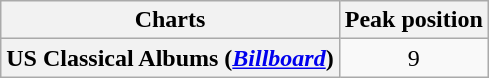<table class="wikitable plainrowheaders">
<tr>
<th>Charts</th>
<th>Peak position</th>
</tr>
<tr>
<th scope="row">US Classical Albums (<em><a href='#'>Billboard</a></em>)</th>
<td align="center">9</td>
</tr>
</table>
